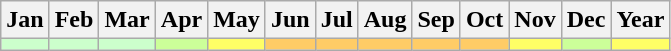<table class="wikitable">
<tr>
<th><strong>Jan</strong></th>
<th><strong>Feb</strong></th>
<th><strong>Mar</strong></th>
<th><strong>Apr</strong></th>
<th><strong>May</strong></th>
<th><strong>Jun</strong></th>
<th><strong>Jul</strong></th>
<th><strong>Aug</strong></th>
<th><strong>Sep</strong></th>
<th><strong>Oct</strong></th>
<th><strong>Nov</strong></th>
<th><strong>Dec</strong></th>
<th><strong>Year</strong></th>
</tr>
<tr>
<td style="background: #CCFFCC; color: black;"><small></small></td>
<td style="background: #CCFFCC; color: black;"><small></small></td>
<td style="background: #CCFFCC; color: black;"><small></small></td>
<td style="background: #CCFF99; color: black;"><small></small></td>
<td style="background: #FFFF66; color: black;"><small></small></td>
<td style="background: #FFCC66; color: black;"><small></small></td>
<td style="background: #FFCC66; color: black;"><small></small></td>
<td style="background: #FFCC66; color: black;"><small></small></td>
<td style="background: #FFCC66; color: black;"><small></small></td>
<td style="background: #FFCC66; color: black;"><small></small></td>
<td style="background: #FFFF66; color: black;"><small></small></td>
<td style="background: #CCFF99; color: black;"><small></small></td>
<td style="background: #FFFF66; color: black;"><small></small></td>
</tr>
</table>
